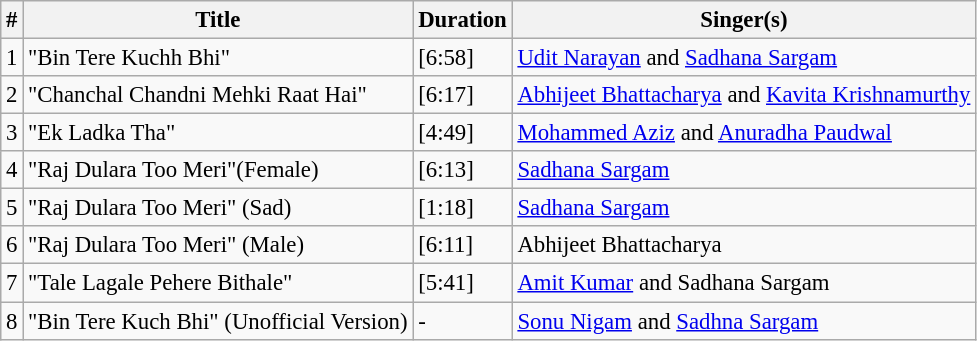<table class="wikitable" style="font-size:95%;">
<tr>
<th>#</th>
<th>Title</th>
<th>Duration</th>
<th>Singer(s)</th>
</tr>
<tr>
<td>1</td>
<td>"Bin Tere Kuchh Bhi"</td>
<td>[6:58]</td>
<td><a href='#'>Udit Narayan</a> and <a href='#'>Sadhana Sargam</a></td>
</tr>
<tr>
<td>2</td>
<td>"Chanchal Chandni Mehki Raat Hai"</td>
<td>[6:17]</td>
<td><a href='#'>Abhijeet Bhattacharya</a> and <a href='#'>Kavita Krishnamurthy</a></td>
</tr>
<tr>
<td>3</td>
<td>"Ek Ladka Tha"</td>
<td>[4:49]</td>
<td><a href='#'>Mohammed Aziz</a> and <a href='#'>Anuradha Paudwal</a></td>
</tr>
<tr>
<td>4</td>
<td>"Raj Dulara Too Meri"(Female)</td>
<td>[6:13]</td>
<td><a href='#'>Sadhana Sargam</a></td>
</tr>
<tr>
<td>5</td>
<td>"Raj Dulara Too Meri" (Sad)</td>
<td>[1:18]</td>
<td><a href='#'>Sadhana Sargam</a></td>
</tr>
<tr>
<td>6</td>
<td>"Raj Dulara Too Meri" (Male)</td>
<td>[6:11]</td>
<td>Abhijeet Bhattacharya</td>
</tr>
<tr>
<td>7</td>
<td>"Tale Lagale Pehere Bithale"</td>
<td>[5:41]</td>
<td><a href='#'>Amit Kumar</a> and Sadhana Sargam</td>
</tr>
<tr>
<td>8</td>
<td>"Bin Tere Kuch Bhi" (Unofficial Version)</td>
<td>-</td>
<td><a href='#'>Sonu Nigam</a> and <a href='#'>Sadhna Sargam</a></td>
</tr>
</table>
